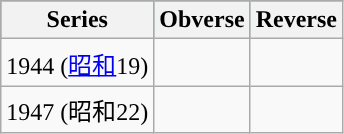<table class="wikitable">
<tr style="background:#2E8B57;">
<th>Series</th>
<th>Obverse</th>
<th>Reverse</th>
</tr>
<tr>
<td align="center">1944 (<a href='#'>昭和</a>19)<br></td>
<td></td>
<td></td>
</tr>
<tr>
<td align="center">1947 (昭和22)<br></td>
<td></td>
<td></td>
</tr>
</table>
